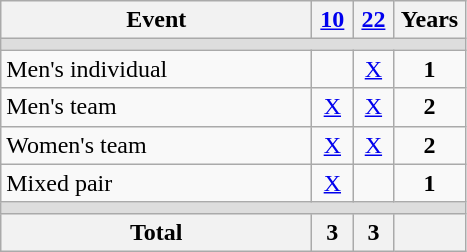<table class="wikitable" style="text-align:center">
<tr>
<th width="200">Event</th>
<th width=20><a href='#'>10</a></th>
<th width=20><a href='#'>22</a></th>
<th width=40>Years</th>
</tr>
<tr style="background:#DDDDDD;">
<td colspan=4></td>
</tr>
<tr>
<td align=left>Men's individual</td>
<td></td>
<td><a href='#'>X</a></td>
<td><strong>1</strong></td>
</tr>
<tr>
<td align=left>Men's team</td>
<td><a href='#'>X</a></td>
<td><a href='#'>X</a></td>
<td><strong>2</strong></td>
</tr>
<tr>
<td align=left>Women's team</td>
<td><a href='#'>X</a></td>
<td><a href='#'>X</a></td>
<td><strong>2</strong></td>
</tr>
<tr>
<td align=left>Mixed pair</td>
<td><a href='#'>X</a></td>
<td></td>
<td><strong>1</strong></td>
</tr>
<tr style="background:#DDDDDD;">
<td colspan=4></td>
</tr>
<tr>
<th>Total</th>
<th>3</th>
<th>3</th>
<th></th>
</tr>
</table>
